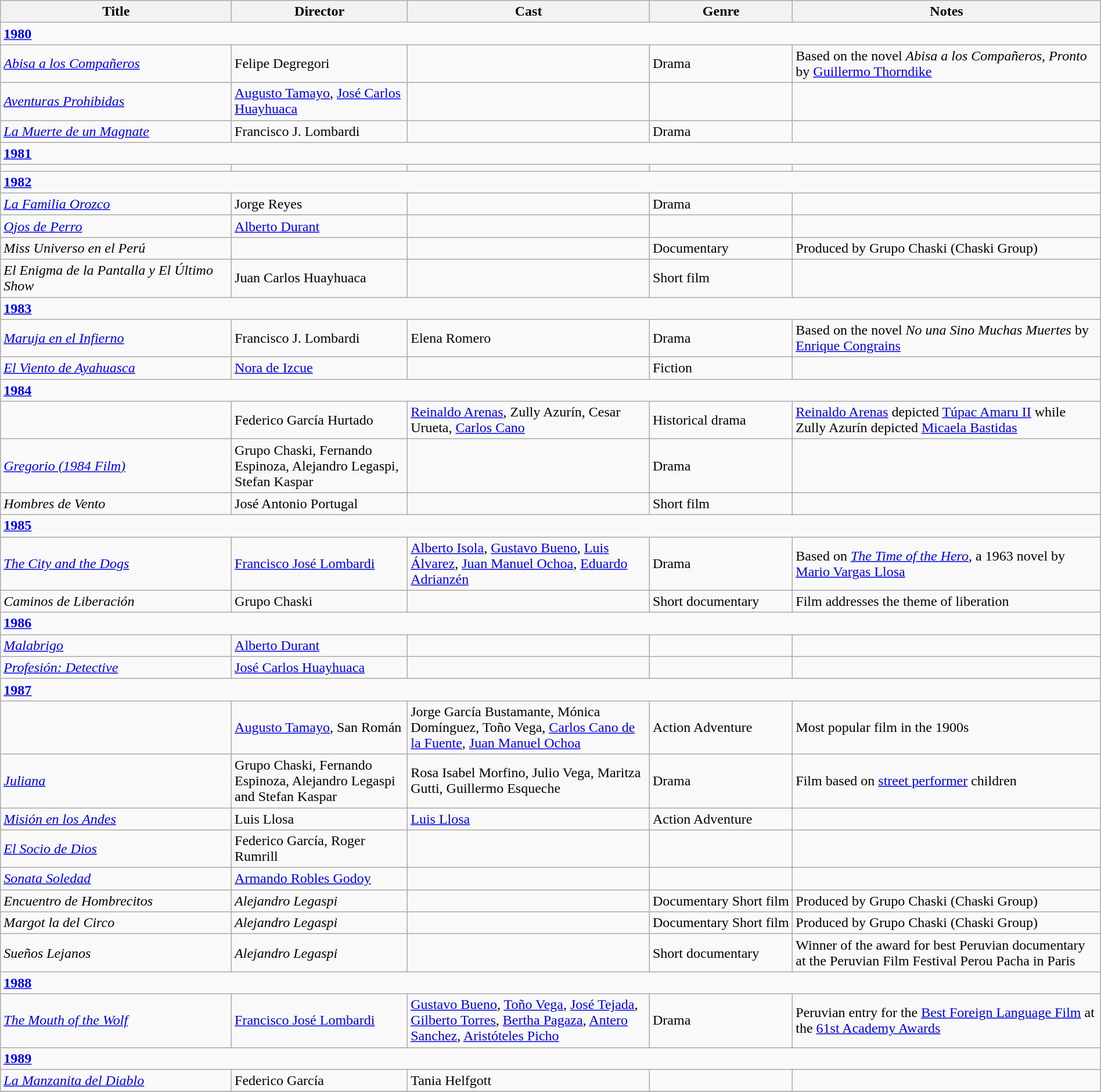<table class="wikitable" width= "100%">
<tr>
<th width=21%>Title</th>
<th width=16%>Director</th>
<th width=22%>Cast</th>
<th width=13%>Genre</th>
<th width=28%>Notes</th>
</tr>
<tr>
<td colspan="5" ><strong><a href='#'>1980</a></strong></td>
</tr>
<tr>
<td><em><a href='#'>Abisa a los Compañeros</a></em></td>
<td>Felipe Degregori</td>
<td></td>
<td>Drama</td>
<td>Based on the novel <em>Abisa a los Compañeros, Pronto</em> by <a href='#'>Guillermo Thorndike</a></td>
</tr>
<tr>
<td><em><a href='#'>Aventuras Prohibidas</a></em></td>
<td><a href='#'>Augusto Tamayo</a>, <a href='#'>José Carlos Huayhuaca</a></td>
<td></td>
<td></td>
<td></td>
</tr>
<tr>
<td><em><a href='#'>La Muerte de un Magnate</a></em></td>
<td>Francisco J. Lombardi</td>
<td></td>
<td>Drama</td>
<td></td>
</tr>
<tr>
<td colspan="5" ><strong><a href='#'>1981</a></strong></td>
</tr>
<tr>
<td></td>
<td></td>
<td></td>
<td></td>
<td></td>
</tr>
<tr>
<td colspan="5" ><strong><a href='#'>1982</a></strong></td>
</tr>
<tr>
<td><em><a href='#'>La Familia Orozco</a></em></td>
<td>Jorge Reyes</td>
<td></td>
<td>Drama</td>
<td></td>
</tr>
<tr>
<td><em><a href='#'>Ojos de Perro</a></em></td>
<td><a href='#'>Alberto Durant</a></td>
<td></td>
<td></td>
<td></td>
</tr>
<tr>
<td><em>Miss Universo en el Perú</em></td>
<td></td>
<td></td>
<td>Documentary</td>
<td>Produced by Grupo Chaski (Chaski Group)</td>
</tr>
<tr>
<td><em>El Enigma de la Pantalla y El Último Show</em></td>
<td>Juan Carlos Huayhuaca</td>
<td></td>
<td>Short film</td>
<td></td>
</tr>
<tr>
<td colspan="5" ><strong><a href='#'>1983</a></strong></td>
</tr>
<tr>
<td><em><a href='#'>Maruja en el Infierno</a></em></td>
<td>Francisco J. Lombardi</td>
<td>Elena Romero</td>
<td>Drama</td>
<td>Based on the novel <em>No una Sino Muchas Muertes</em> by <a href='#'>Enrique Congrains</a></td>
</tr>
<tr>
<td><em><a href='#'>El Viento de Ayahuasca</a></em></td>
<td><a href='#'>Nora de Izcue</a></td>
<td></td>
<td>Fiction</td>
<td></td>
</tr>
<tr>
<td colspan="5" ><strong><a href='#'>1984</a></strong></td>
</tr>
<tr>
<td></td>
<td>Federico García Hurtado</td>
<td><a href='#'>Reinaldo Arenas</a>, Zully Azurín, Cesar Urueta, <a href='#'>Carlos Cano</a></td>
<td>Historical drama</td>
<td><a href='#'>Reinaldo Arenas</a> depicted <a href='#'>Túpac Amaru II</a> while Zully Azurín depicted <a href='#'>Micaela Bastidas</a></td>
</tr>
<tr>
<td><a href='#'><em>Gregorio (1984 Film)</em></a></td>
<td>Grupo Chaski, Fernando Espinoza, Alejandro Legaspi, Stefan Kaspar</td>
<td></td>
<td>Drama</td>
<td></td>
</tr>
<tr>
<td><em>Hombres de Vento</em></td>
<td>José Antonio Portugal</td>
<td></td>
<td>Short film</td>
<td></td>
</tr>
<tr>
<td colspan="5" ><strong><a href='#'>1985</a></strong></td>
</tr>
<tr>
<td><em><a href='#'>The City and the Dogs</a></em></td>
<td><a href='#'>Francisco José Lombardi</a></td>
<td><a href='#'>Alberto Isola</a>, <a href='#'>Gustavo Bueno</a>, <a href='#'>Luis Álvarez</a>, <a href='#'>Juan Manuel Ochoa</a>, <a href='#'>Eduardo Adrianzén</a></td>
<td>Drama</td>
<td>Based on <em><a href='#'>The Time of the Hero</a></em>, a 1963 novel by <a href='#'>Mario Vargas Llosa</a></td>
</tr>
<tr>
<td><em>Caminos de Liberación</em></td>
<td>Grupo Chaski</td>
<td></td>
<td>Short documentary</td>
<td>Film addresses the theme of liberation</td>
</tr>
<tr>
<td colspan="5" ><strong><a href='#'>1986</a></strong></td>
</tr>
<tr>
<td><em><a href='#'>Malabrigo</a></em></td>
<td><a href='#'>Alberto Durant</a></td>
<td></td>
<td></td>
<td></td>
</tr>
<tr>
<td><em><a href='#'>Profesión: Detective</a></em></td>
<td><a href='#'>José Carlos Huayhuaca</a></td>
<td></td>
<td></td>
<td></td>
</tr>
<tr>
<td colspan="5" ><strong><a href='#'>1987</a></strong></td>
</tr>
<tr>
<td></td>
<td><a href='#'>Augusto Tamayo</a>, San Román</td>
<td>Jorge García Bustamante, Mónica Domínguez, Toño Vega, <a href='#'>Carlos Cano de la Fuente</a>, <a href='#'>Juan Manuel Ochoa</a></td>
<td>Action Adventure</td>
<td>Most popular film in the 1900s</td>
</tr>
<tr>
<td><a href='#'><em>Juliana</em></a></td>
<td>Grupo Chaski, Fernando Espinoza, Alejandro Legaspi and Stefan Kaspar</td>
<td>Rosa Isabel Morfino, Julio Vega, Maritza Gutti, Guillermo Esqueche</td>
<td>Drama</td>
<td>Film based on <a href='#'>street performer</a> children</td>
</tr>
<tr>
<td><em><a href='#'>Misión en los Andes</a></em></td>
<td>Luis Llosa</td>
<td><a href='#'>Luis Llosa</a></td>
<td>Action Adventure</td>
<td></td>
</tr>
<tr>
<td><em><a href='#'>El Socio de Dios</a></em></td>
<td>Federico García, Roger Rumrill</td>
<td></td>
<td></td>
<td></td>
</tr>
<tr>
<td><em><a href='#'>Sonata Soledad</a></em></td>
<td><a href='#'>Armando Robles Godoy</a></td>
<td></td>
<td></td>
<td></td>
</tr>
<tr>
<td><em>Encuentro de Hombrecitos</em></td>
<td><em>Alejandro Legaspi</em></td>
<td></td>
<td>Documentary Short film</td>
<td>Produced by Grupo Chaski (Chaski Group)</td>
</tr>
<tr>
<td><em>Margot la del Circo</em></td>
<td><em>Alejandro Legaspi</em></td>
<td></td>
<td>Documentary Short film</td>
<td>Produced by Grupo Chaski (Chaski Group)</td>
</tr>
<tr>
<td><em>Sueños Lejanos</em></td>
<td><em>Alejandro Legaspi</em></td>
<td></td>
<td>Short documentary</td>
<td>Winner of the award for best Peruvian documentary at the Peruvian Film Festival Perou Pacha in Paris</td>
</tr>
<tr>
<td colspan="5" ><strong><a href='#'>1988</a></strong></td>
</tr>
<tr>
<td><em><a href='#'>The Mouth of the Wolf</a></em></td>
<td><a href='#'>Francisco José Lombardi</a></td>
<td><a href='#'>Gustavo Bueno</a>, <a href='#'>Toño Vega</a>, <a href='#'>José Tejada</a>, <a href='#'>Gilberto Torres</a>, <a href='#'>Bertha Pagaza</a>, <a href='#'>Antero Sanchez</a>, <a href='#'>Aristóteles Picho</a></td>
<td>Drama</td>
<td>Peruvian entry for the <a href='#'>Best Foreign Language Film</a> at the <a href='#'>61st Academy Awards</a></td>
</tr>
<tr>
<td colspan="5" ><strong><a href='#'>1989</a></strong></td>
</tr>
<tr>
<td><em><a href='#'>La Manzanita del Diablo</a></em></td>
<td>Federico García</td>
<td>Tania Helfgott</td>
<td></td>
<td></td>
</tr>
<tr>
</tr>
</table>
